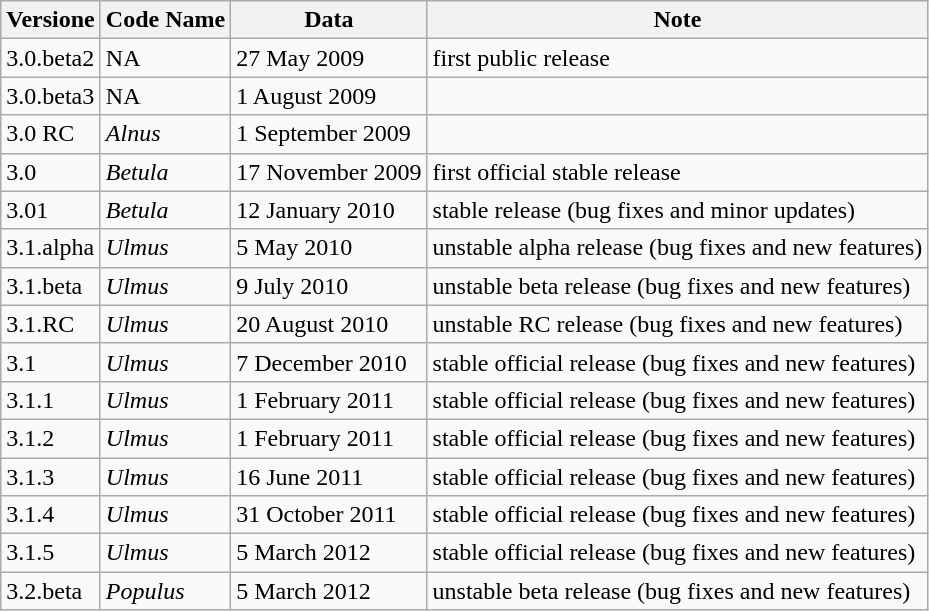<table class="wikitable" border="1">
<tr>
<th>Versione</th>
<th>Code Name</th>
<th>Data</th>
<th>Note</th>
</tr>
<tr>
<td>3.0.beta2</td>
<td>NA</td>
<td>27 May 2009</td>
<td>first public release</td>
</tr>
<tr>
<td>3.0.beta3</td>
<td>NA</td>
<td>1 August 2009</td>
<td></td>
</tr>
<tr>
<td>3.0 RC</td>
<td><em>Alnus</em></td>
<td>1 September 2009</td>
<td></td>
</tr>
<tr>
<td>3.0</td>
<td><em>Betula</em></td>
<td>17 November 2009</td>
<td>first official stable release</td>
</tr>
<tr>
<td>3.01</td>
<td><em>Betula</em></td>
<td>12 January 2010</td>
<td>stable release  (bug fixes and minor updates)</td>
</tr>
<tr>
<td>3.1.alpha</td>
<td><em>Ulmus</em></td>
<td>5 May 2010</td>
<td>unstable alpha release (bug fixes and new features)</td>
</tr>
<tr>
<td>3.1.beta</td>
<td><em>Ulmus</em></td>
<td>9 July 2010</td>
<td>unstable beta release (bug fixes and new features)</td>
</tr>
<tr>
<td>3.1.RC</td>
<td><em>Ulmus</em></td>
<td>20 August 2010</td>
<td>unstable RC release (bug fixes and new features)</td>
</tr>
<tr>
<td>3.1</td>
<td><em>Ulmus</em></td>
<td>7 December 2010</td>
<td>stable official release (bug fixes and new features)</td>
</tr>
<tr>
<td>3.1.1</td>
<td><em>Ulmus</em></td>
<td>1 February 2011</td>
<td>stable official release (bug fixes and new features)</td>
</tr>
<tr>
<td>3.1.2</td>
<td><em>Ulmus</em></td>
<td>1 February 2011</td>
<td>stable official release (bug fixes and new features)</td>
</tr>
<tr>
<td>3.1.3</td>
<td><em>Ulmus</em></td>
<td>16 June 2011</td>
<td>stable official release (bug fixes and new features)</td>
</tr>
<tr>
<td>3.1.4</td>
<td><em>Ulmus</em></td>
<td>31 October 2011</td>
<td>stable official release (bug fixes and new features)</td>
</tr>
<tr>
<td>3.1.5</td>
<td><em>Ulmus</em></td>
<td>5 March 2012</td>
<td>stable official release (bug fixes and new features)</td>
</tr>
<tr>
<td>3.2.beta</td>
<td><em>Populus</em></td>
<td>5 March 2012</td>
<td>unstable beta release (bug fixes and new features)</td>
</tr>
</table>
